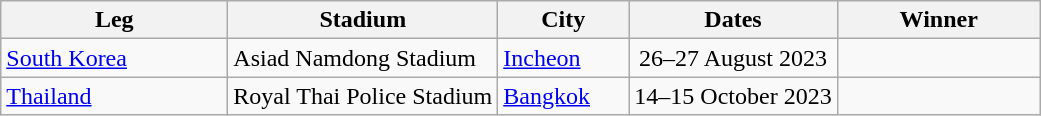<table class="wikitable sortable">
<tr>
<th style="width:9.0em;">Leg</th>
<th>Stadium</th>
<th style="width:5.0em;">City</th>
<th>Dates</th>
<th style="width:8.0em;">Winner</th>
</tr>
<tr>
<td><a href='#'>South Korea</a></td>
<td>Asiad Namdong Stadium</td>
<td><a href='#'>Incheon</a></td>
<td align="center">26–27 August 2023</td>
<td></td>
</tr>
<tr>
<td><a href='#'>Thailand</a></td>
<td>Royal Thai Police Stadium</td>
<td><a href='#'>Bangkok</a></td>
<td align="center">14–15 October 2023</td>
<td></td>
</tr>
</table>
